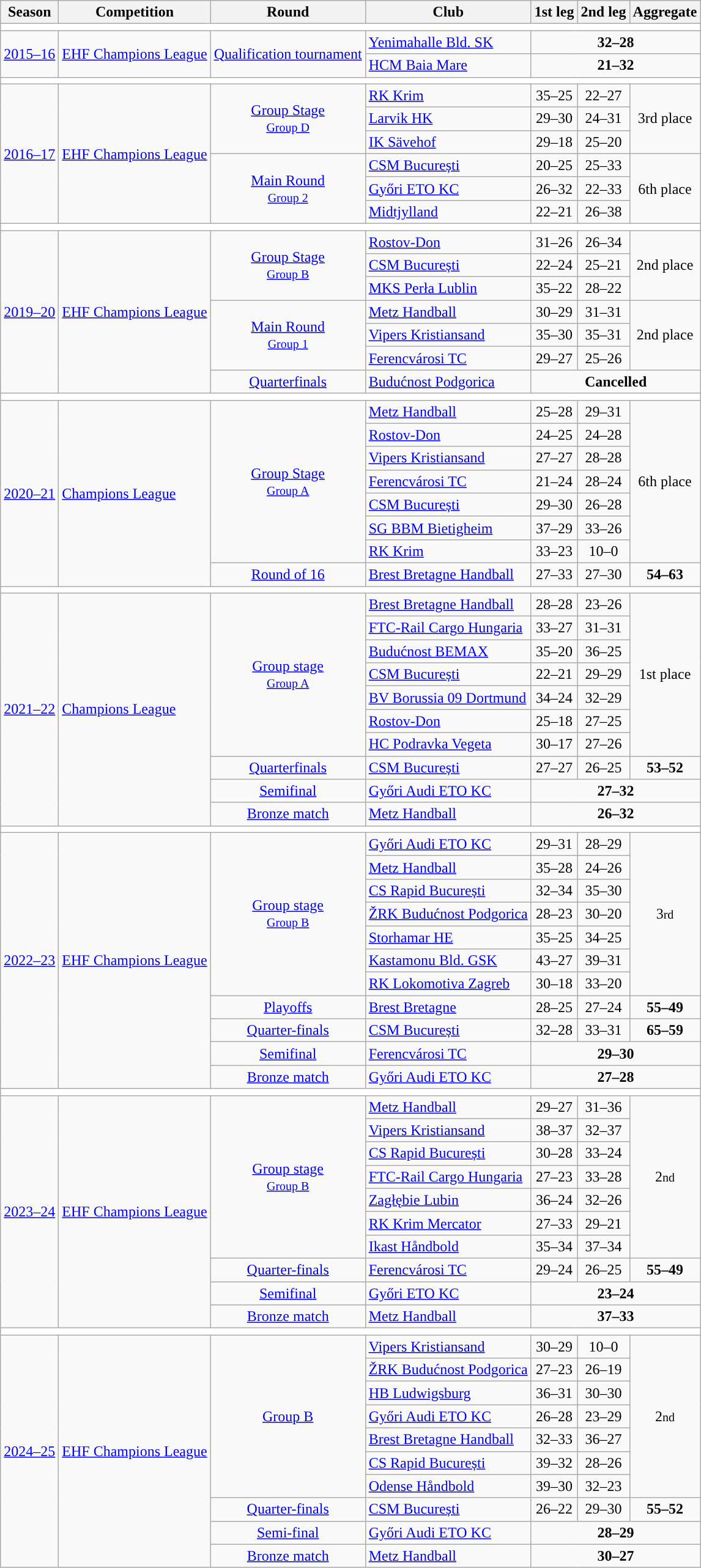<table class="wikitable">
<tr>
<th>Season</th>
<th>Competition</th>
<th>Round</th>
<th>Club</th>
<th>1st leg</th>
<th>2nd leg</th>
<th>Aggregate</th>
</tr>
<tr>
<td colspan="7" bgcolor=white></td>
</tr>
<tr>
<td rowspan="2"><a href='#'>2015–16</a></td>
<td rowspan="2"><a href='#'>EHF Champions League</a></td>
<td rowspan="2" style="text-align:center;"><a href='#'>Qualification tournament</a></td>
<td> <a href='#'>Yenimahalle Bld. SK</a></td>
<td colspan="3" style="text-align:center;"><strong>32–28</strong></td>
</tr>
<tr>
<td> <a href='#'>HCM Baia Mare</a></td>
<td colspan="3" style="text-align:center;"><strong>21–32</strong></td>
</tr>
<tr>
<td colspan="7" bgcolor=white></td>
</tr>
<tr>
<td rowspan="6"><a href='#'>2016–17</a></td>
<td rowspan="6"><a href='#'>EHF Champions League</a></td>
<td rowspan="3" style="text-align:center;"><a href='#'>Group Stage<br><small>Group D</small></a></td>
<td> <a href='#'>RK Krim</a></td>
<td style="text-align:center;">35–25</td>
<td style="text-align:center;">22–27</td>
<td rowspan="3" style="text-align:center;">3rd place</td>
</tr>
<tr>
<td> <a href='#'>Larvik HK</a></td>
<td style="text-align:center;">29–30</td>
<td style="text-align:center;">24–31</td>
</tr>
<tr>
<td> <a href='#'>IK Sävehof</a></td>
<td style="text-align:center;">29–18</td>
<td style="text-align:center;">25–20</td>
</tr>
<tr>
<td rowspan="3" style="text-align:center;"><a href='#'>Main Round<br><small>Group 2</small></a></td>
<td> <a href='#'>CSM București</a></td>
<td style="text-align:center;">20–25</td>
<td style="text-align:center;">25–33</td>
<td rowspan="3" style="text-align:center;">6th place</td>
</tr>
<tr>
<td> <a href='#'>Győri ETO KC</a></td>
<td style="text-align:center;">26–32</td>
<td style="text-align:center;">22–33</td>
</tr>
<tr>
<td> <a href='#'>Midtjylland</a></td>
<td style="text-align:center;">22–21</td>
<td style="text-align:center;">26–38</td>
</tr>
<tr>
<td colspan="7" bgcolor=white></td>
</tr>
<tr>
<td rowspan="7"><a href='#'>2019–20</a></td>
<td rowspan="7"><a href='#'>EHF Champions League</a></td>
<td rowspan="3" style="text-align:center;"><a href='#'>Group Stage<br><small>Group B</small></a></td>
<td> <a href='#'>Rostov-Don</a></td>
<td style="text-align:center;">31–26</td>
<td style="text-align:center;">26–34</td>
<td rowspan="3" style="text-align:center;">2nd place</td>
</tr>
<tr>
<td> <a href='#'>CSM București</a></td>
<td style="text-align:center;">22–24</td>
<td style="text-align:center;">25–21</td>
</tr>
<tr>
<td> <a href='#'>MKS Perła Lublin</a></td>
<td style="text-align:center;">35–22</td>
<td style="text-align:center;">28–22</td>
</tr>
<tr>
<td rowspan="3" style="text-align:center;"><a href='#'>Main Round<br><small>Group 1</small></a></td>
<td> <a href='#'>Metz Handball</a></td>
<td style="text-align:center;">30–29</td>
<td style="text-align:center;">31–31</td>
<td rowspan="3" style="text-align:center;">2nd place</td>
</tr>
<tr>
<td> <a href='#'>Vipers Kristiansand</a></td>
<td style="text-align:center;">35–30</td>
<td style="text-align:center;">35–31</td>
</tr>
<tr>
<td> <a href='#'>Ferencvárosi TC</a></td>
<td style="text-align:center;">29–27</td>
<td style="text-align:center;">25–26</td>
</tr>
<tr>
<td style="text-align:center;"><a href='#'>Quarterfinals</a></td>
<td> <a href='#'>Budućnost Podgorica</a></td>
<td colspan=3; style="text-align:center;"><strong>Cancelled</strong></td>
</tr>
<tr>
<td colspan=7 style="text-align: center;" bgcolor=white></td>
</tr>
<tr>
<td rowspan=8><a href='#'>2020–21</a></td>
<td rowspan=8><a href='#'>Champions League</a></td>
<td rowspan=7 style="text-align:center;"><a href='#'>Group Stage<br><small>Group A</small></a></td>
<td> <a href='#'>Metz Handball</a></td>
<td style="text-align:center;">25–28</td>
<td style="text-align:center;">29–31</td>
<td align=center rowspan=7>6th place</td>
</tr>
<tr>
<td> <a href='#'>Rostov-Don</a></td>
<td style="text-align:center;">24–25</td>
<td style="text-align:center;">24–28</td>
</tr>
<tr>
<td> <a href='#'>Vipers Kristiansand</a></td>
<td style="text-align:center;">27–27</td>
<td style="text-align:center;">28–28</td>
</tr>
<tr>
<td> <a href='#'>Ferencvárosi TC</a></td>
<td style="text-align:center;">21–24</td>
<td style="text-align:center;">28–24</td>
</tr>
<tr>
<td> <a href='#'>CSM București</a></td>
<td style="text-align:center;">29–30</td>
<td style="text-align:center;">26–28</td>
</tr>
<tr>
<td> <a href='#'>SG BBM Bietigheim</a></td>
<td style="text-align:center;">37–29</td>
<td style="text-align:center;">33–26</td>
</tr>
<tr>
<td> <a href='#'>RK Krim</a></td>
<td style="text-align:center;">33–23</td>
<td style="text-align:center;">10–0</td>
</tr>
<tr>
<td style="text-align:center;"><a href='#'>Round of 16</a></td>
<td> <a href='#'>Brest Bretagne Handball</a></td>
<td style="text-align:center;">27–33</td>
<td style="text-align:center;">27–30</td>
<td style="text-align:center;"><strong>54–63</strong></td>
</tr>
<tr>
<td colspan=7 style="text-align: center;" bgcolor=white></td>
</tr>
<tr>
<td rowspan=10><a href='#'>2021–22</a></td>
<td rowspan=10><a href='#'>Champions League</a></td>
<td rowspan=7 style="text-align:center;"><a href='#'>Group stage<br><small>Group A</small></a></td>
<td> <a href='#'>Brest Bretagne Handball</a></td>
<td style="text-align:center;">28–28</td>
<td style="text-align:center;">23–26</td>
<td align=center rowspan=7>1st place</td>
</tr>
<tr>
<td> <a href='#'>FTC-Rail Cargo Hungaria</a></td>
<td style="text-align:center;">33–27</td>
<td style="text-align:center;">31–31</td>
</tr>
<tr>
<td> <a href='#'>Budućnost BEMAX</a></td>
<td style="text-align:center;">35–20</td>
<td style="text-align:center;">36–25</td>
</tr>
<tr>
<td> <a href='#'>CSM București</a></td>
<td style="text-align:center;">22–21</td>
<td style="text-align:center;">29–29</td>
</tr>
<tr>
<td> <a href='#'>BV Borussia 09 Dortmund</a></td>
<td style="text-align:center;">34–24</td>
<td style="text-align:center;">32–29</td>
</tr>
<tr>
<td> <a href='#'>Rostov-Don</a></td>
<td style="text-align:center;">25–18</td>
<td style="text-align:center;">27–25</td>
</tr>
<tr>
<td> <a href='#'>HC Podravka Vegeta</a></td>
<td style="text-align:center;">30–17</td>
<td style="text-align:center;">27–26</td>
</tr>
<tr>
<td style="text-align:center;"><a href='#'>Quarterfinals</a></td>
<td> <a href='#'>CSM București</a></td>
<td style="text-align:center;">27–27</td>
<td style="text-align:center;">26–25</td>
<td style="text-align:center;"><strong>53–52</strong></td>
</tr>
<tr>
<td style="text-align:center;"><a href='#'>Semifinal</a></td>
<td> <a href='#'>Győri Audi ETO KC</a></td>
<td colspan=3; style="text-align:center;"><strong>27–32</strong></td>
</tr>
<tr>
<td style="text-align:center;"><a href='#'>Bronze match</a></td>
<td> <a href='#'>Metz Handball</a></td>
<td colspan=3; style="text-align:center;"><strong>26–32</strong></td>
</tr>
<tr>
<td colspan=7 style="text-align: center;" bgcolor=white></td>
</tr>
<tr>
<td rowspan=11><a href='#'>2022–23</a></td>
<td rowspan=11><a href='#'>EHF Champions League</a></td>
<td rowspan=7 style="text-align:center;"><a href='#'>Group stage<br><small>Group B</small></a></td>
<td> <a href='#'>Győri Audi ETO KC</a></td>
<td style="text-align:center;">29–31</td>
<td style="text-align:center;">28–29</td>
<td align=center rowspan=7>3<small>rd</small></td>
</tr>
<tr>
<td> <a href='#'>Metz Handball</a></td>
<td style="text-align:center;">35–28</td>
<td style="text-align:center;">24–26</td>
</tr>
<tr>
<td> <a href='#'>CS Rapid București</a></td>
<td style="text-align:center;">32–34</td>
<td style="text-align:center;">35–30</td>
</tr>
<tr>
<td> <a href='#'>ŽRK Budućnost Podgorica</a></td>
<td style="text-align:center;">28–23</td>
<td style="text-align:center;">30–20</td>
</tr>
<tr>
<td> <a href='#'>Storhamar HE</a></td>
<td style="text-align:center;">35–25</td>
<td style="text-align:center;">34–25</td>
</tr>
<tr>
<td> <a href='#'>Kastamonu Bld. GSK</a></td>
<td style="text-align:center;">43–27</td>
<td style="text-align:center;">39–31</td>
</tr>
<tr>
<td> <a href='#'>RK Lokomotiva Zagreb</a></td>
<td style="text-align:center;">30–18</td>
<td style="text-align:center;">33–20</td>
</tr>
<tr>
<td style="text-align:center;"><a href='#'>Playoffs</a></td>
<td> <a href='#'>Brest Bretagne</a></td>
<td style="text-align:center;">28–25</td>
<td style="text-align:center;">27–24</td>
<td style="text-align:center;"><strong>55–49</strong></td>
</tr>
<tr>
<td style="text-align:center;"><a href='#'>Quarter-finals</a></td>
<td> <a href='#'>CSM București</a></td>
<td style="text-align:center;">32–28</td>
<td style="text-align:center;">33–31</td>
<td style="text-align:center;"><strong>65–59</strong></td>
</tr>
<tr>
<td style="text-align:center;"><a href='#'>Semifinal</a></td>
<td> <a href='#'>Ferencvárosi TC</a></td>
<td colspan=3 style="text-align:center;"><strong>29–30</strong></td>
</tr>
<tr>
<td style="text-align:center;"><a href='#'>Bronze match</a></td>
<td> <a href='#'>Győri Audi ETO KC</a></td>
<td colspan=3 style="text-align:center;"><strong>27–28</strong></td>
</tr>
<tr>
<td colspan=7 style="text-align: center;" bgcolor=white></td>
</tr>
<tr>
<td rowspan=10><a href='#'>2023–24</a></td>
<td rowspan=10><a href='#'>EHF Champions League</a></td>
<td rowspan=7 style="text-align:center;"><a href='#'>Group stage<br><small>Group B</small></a></td>
<td> <a href='#'>Metz Handball</a></td>
<td style="text-align:center;">29–27</td>
<td style="text-align:center;">31–36</td>
<td align=center rowspan=7>2<small>nd</small></td>
</tr>
<tr>
<td> <a href='#'>Vipers Kristiansand</a></td>
<td style="text-align:center;">38–37</td>
<td style="text-align:center;">32–37</td>
</tr>
<tr>
<td> <a href='#'>CS Rapid București</a></td>
<td style="text-align:center;">30–28</td>
<td style="text-align:center;">33–24</td>
</tr>
<tr>
<td> <a href='#'>FTC-Rail Cargo Hungaria</a></td>
<td style="text-align:center;">27–23</td>
<td style="text-align:center;">33–28</td>
</tr>
<tr>
<td> <a href='#'>Zagłębie Lubin</a></td>
<td style="text-align:center;">36–24</td>
<td style="text-align:center;">32–26</td>
</tr>
<tr>
<td> <a href='#'>RK Krim Mercator</a></td>
<td style="text-align:center;">27–33</td>
<td style="text-align:center;">29–21</td>
</tr>
<tr>
<td> <a href='#'>Ikast Håndbold</a></td>
<td style="text-align:center;">35–34</td>
<td style="text-align:center;">37–34</td>
</tr>
<tr>
<td style="text-align:center;"><a href='#'>Quarter-finals</a></td>
<td> <a href='#'>Ferencvárosi TC</a></td>
<td style="text-align:center;">29–24</td>
<td style="text-align:center;">26–25</td>
<td style="text-align:center;"><strong>55–49</strong></td>
</tr>
<tr>
<td style="text-align:center;"><a href='#'>Semifinal</a></td>
<td> <a href='#'>Győri ETO KC</a></td>
<td colspan=3 style="text-align:center;"><strong>23–24</strong></td>
</tr>
<tr>
<td style="text-align:center;"><a href='#'>Bronze match</a></td>
<td> <a href='#'>Metz Handball</a></td>
<td colspan=3 style="text-align:center;"><strong>37–33</strong></td>
</tr>
<tr>
<td colspan=7 style="text-align: center;" bgcolor=white></td>
</tr>
<tr>
<td rowspan=10><a href='#'>2024–25</a></td>
<td rowspan=10><a href='#'>EHF Champions League</a></td>
<td rowspan=7 style="text-align:center;"><a href='#'>Group B</a></td>
<td> <a href='#'>Vipers Kristiansand</a></td>
<td style="text-align:center;">30–29</td>
<td style="text-align:center;">10–0</td>
<td align=center rowspan=7>2<small>nd</small></td>
</tr>
<tr>
<td> <a href='#'>ŽRK Budućnost Podgorica</a></td>
<td style="text-align:center;">27–23</td>
<td style="text-align:center;">26–19</td>
</tr>
<tr>
<td> <a href='#'>HB Ludwigsburg</a></td>
<td style="text-align:center;">36–31</td>
<td style="text-align:center;">30–30</td>
</tr>
<tr>
<td> <a href='#'>Győri Audi ETO KC</a></td>
<td style="text-align:center;">26–28</td>
<td style="text-align:center;">23–29</td>
</tr>
<tr>
<td> <a href='#'>Brest Bretagne Handball</a></td>
<td style="text-align:center;">32–33</td>
<td style="text-align:center;">36–27</td>
</tr>
<tr>
<td> <a href='#'>CS Rapid București</a></td>
<td style="text-align:center;">39–32</td>
<td style="text-align:center;">28–26</td>
</tr>
<tr>
<td> <a href='#'>Odense Håndbold</a></td>
<td style="text-align:center;">39–30</td>
<td style="text-align:center;">32–23</td>
</tr>
<tr>
<td style="text-align:center;"><a href='#'>Quarter-finals</a></td>
<td> <a href='#'>CSM București</a></td>
<td style="text-align:center;">26–22</td>
<td style="text-align:center;">29–30</td>
<td style="text-align:center;"><strong>55–52</strong></td>
</tr>
<tr>
<td style="text-align:center;"><a href='#'>Semi-final</a></td>
<td> <a href='#'>Győri Audi ETO KC</a></td>
<td colspan=3 style="text-align:center;"><strong>28–29</strong></td>
</tr>
<tr>
<td style="text-align:center;"><a href='#'>Bronze match</a></td>
<td> <a href='#'>Metz Handball</a></td>
<td colspan=3 style="text-align:center;"><strong>30–27</strong></td>
</tr>
</table>
